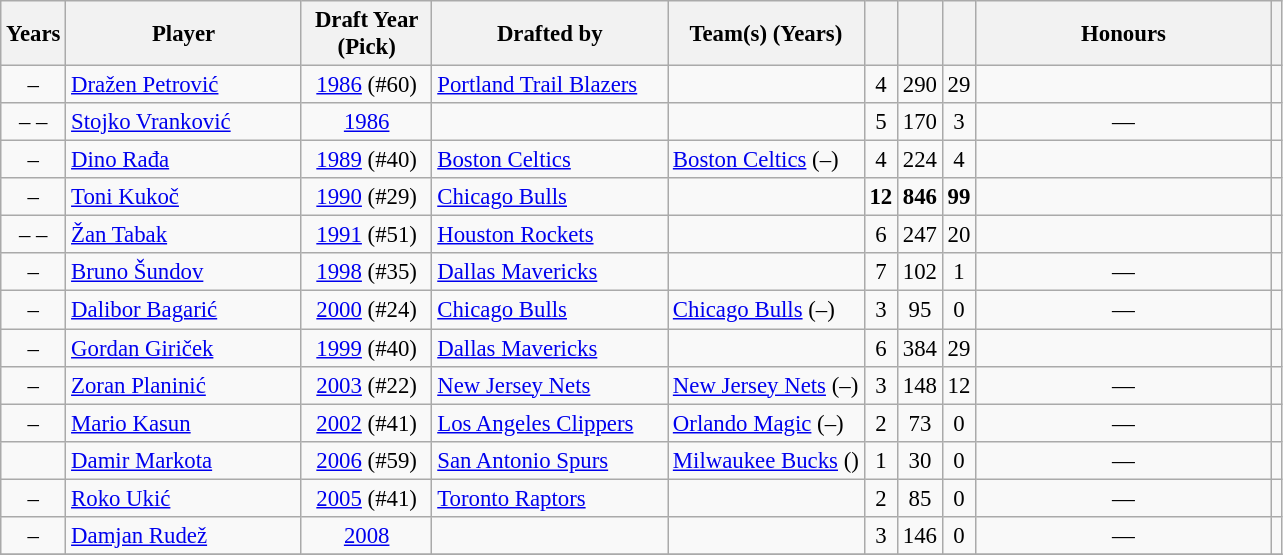<table class="wikitable sortable" style="font-size:95%">
<tr>
<th scope="col">Years</th>
<th scope="col" width="150px">Player</th>
<th scope="col" width="80px">Draft Year (Pick)</th>
<th scope="col" width="150px">Drafted by</th>
<th scope="col">Team(s) (Years)</th>
<th scope="col"></th>
<th scope="col"></th>
<th scope="col"></th>
<th scope="col" width="190px">Honours</th>
<th scope="col" class="unsortable"></th>
</tr>
<tr>
<td style="text-align:center">–</td>
<td><a href='#'>Dražen Petrović</a></td>
<td style="text-align:center"><a href='#'>1986</a> (#60)</td>
<td><a href='#'>Portland Trail Blazers</a></td>
<td></td>
<td style="text-align:center">4</td>
<td style="text-align:center">290</td>
<td style="text-align:center">29</td>
<td></td>
<td align="center"></td>
</tr>
<tr>
<td style="text-align:center">– –</td>
<td><a href='#'>Stojko Vranković</a></td>
<td style="text-align:center"><a href='#'>1986</a></td>
<td></td>
<td></td>
<td style="text-align:center">5</td>
<td style="text-align:center">170</td>
<td style="text-align:center">3</td>
<td style="text-align:center">—</td>
<td align="center"></td>
</tr>
<tr>
<td style="text-align:center">–</td>
<td><a href='#'>Dino Rađa</a></td>
<td style="text-align:center"><a href='#'>1989</a> (#40)</td>
<td><a href='#'>Boston Celtics</a></td>
<td><a href='#'>Boston Celtics</a> (–)</td>
<td style="text-align:center">4</td>
<td style="text-align:center">224</td>
<td style="text-align:center">4</td>
<td></td>
<td align="center"></td>
</tr>
<tr>
<td style="text-align:center">–</td>
<td><a href='#'>Toni Kukoč</a></td>
<td style="text-align:center"><a href='#'>1990</a> (#29)</td>
<td><a href='#'>Chicago Bulls</a></td>
<td></td>
<td style="text-align:center"><strong>12</strong></td>
<td style="text-align:center"><strong>846</strong></td>
<td style="text-align:center"><strong>99</strong></td>
<td></td>
<td align="center"></td>
</tr>
<tr>
<td style="text-align:center">– –</td>
<td><a href='#'>Žan Tabak</a></td>
<td style="text-align:center"><a href='#'>1991</a> (#51)</td>
<td><a href='#'>Houston Rockets</a></td>
<td></td>
<td style="text-align:center">6</td>
<td style="text-align:center">247</td>
<td style="text-align:center">20</td>
<td></td>
<td align="center"></td>
</tr>
<tr>
<td style="text-align:center">–</td>
<td><a href='#'>Bruno Šundov</a></td>
<td style="text-align:center"><a href='#'>1998</a> (#35)</td>
<td><a href='#'>Dallas Mavericks</a></td>
<td></td>
<td style="text-align:center">7</td>
<td style="text-align:center">102</td>
<td style="text-align:center">1</td>
<td style="text-align:center">—</td>
<td align="center"></td>
</tr>
<tr>
<td style="text-align:center">–</td>
<td><a href='#'>Dalibor Bagarić</a></td>
<td style="text-align:center"><a href='#'>2000</a> (#24)</td>
<td><a href='#'>Chicago Bulls</a></td>
<td><a href='#'>Chicago Bulls</a> (–)</td>
<td style="text-align:center">3</td>
<td style="text-align:center">95</td>
<td style="text-align:center">0</td>
<td style="text-align:center">—</td>
<td align="center"></td>
</tr>
<tr>
<td style="text-align:center">–</td>
<td><a href='#'>Gordan Giriček</a></td>
<td style="text-align:center"><a href='#'>1999</a> (#40)</td>
<td><a href='#'>Dallas Mavericks</a></td>
<td></td>
<td style="text-align:center">6</td>
<td style="text-align:center">384</td>
<td style="text-align:center">29</td>
<td></td>
<td align="center"></td>
</tr>
<tr>
<td style="text-align:center">–</td>
<td><a href='#'>Zoran Planinić</a></td>
<td style="text-align:center"><a href='#'>2003</a> (#22)</td>
<td><a href='#'>New Jersey Nets</a></td>
<td><a href='#'>New Jersey Nets</a> (–)</td>
<td style="text-align:center">3</td>
<td style="text-align:center">148</td>
<td style="text-align:center">12</td>
<td style="text-align:center">—</td>
<td align="center"></td>
</tr>
<tr>
<td style="text-align:center">–</td>
<td><a href='#'>Mario Kasun</a></td>
<td style="text-align:center"><a href='#'>2002</a> (#41)</td>
<td><a href='#'>Los Angeles Clippers</a></td>
<td><a href='#'>Orlando Magic</a> (–)</td>
<td style="text-align:center">2</td>
<td style="text-align:center">73</td>
<td style="text-align:center">0</td>
<td style="text-align:center">—</td>
<td align="center"></td>
</tr>
<tr>
<td style="text-align:center"></td>
<td><a href='#'>Damir Markota</a></td>
<td style="text-align:center"><a href='#'>2006</a> (#59)</td>
<td><a href='#'>San Antonio Spurs</a></td>
<td><a href='#'>Milwaukee Bucks</a> ()</td>
<td style="text-align:center">1</td>
<td style="text-align:center">30</td>
<td style="text-align:center">0</td>
<td style="text-align:center">—</td>
<td align="center"></td>
</tr>
<tr>
<td style="text-align:center">–</td>
<td><a href='#'>Roko Ukić</a></td>
<td style="text-align:center"><a href='#'>2005</a> (#41)</td>
<td><a href='#'>Toronto Raptors</a></td>
<td></td>
<td style="text-align:center">2</td>
<td style="text-align:center">85</td>
<td style="text-align:center">0</td>
<td style="text-align:center">—</td>
<td align="center"></td>
</tr>
<tr>
<td style="text-align:center">–</td>
<td><a href='#'>Damjan Rudež</a></td>
<td style="text-align:center"><a href='#'>2008</a></td>
<td></td>
<td></td>
<td style="text-align:center">3</td>
<td style="text-align:center">146</td>
<td style="text-align:center">0</td>
<td style="text-align:center">—</td>
<td align="center"></td>
</tr>
<tr>
</tr>
</table>
